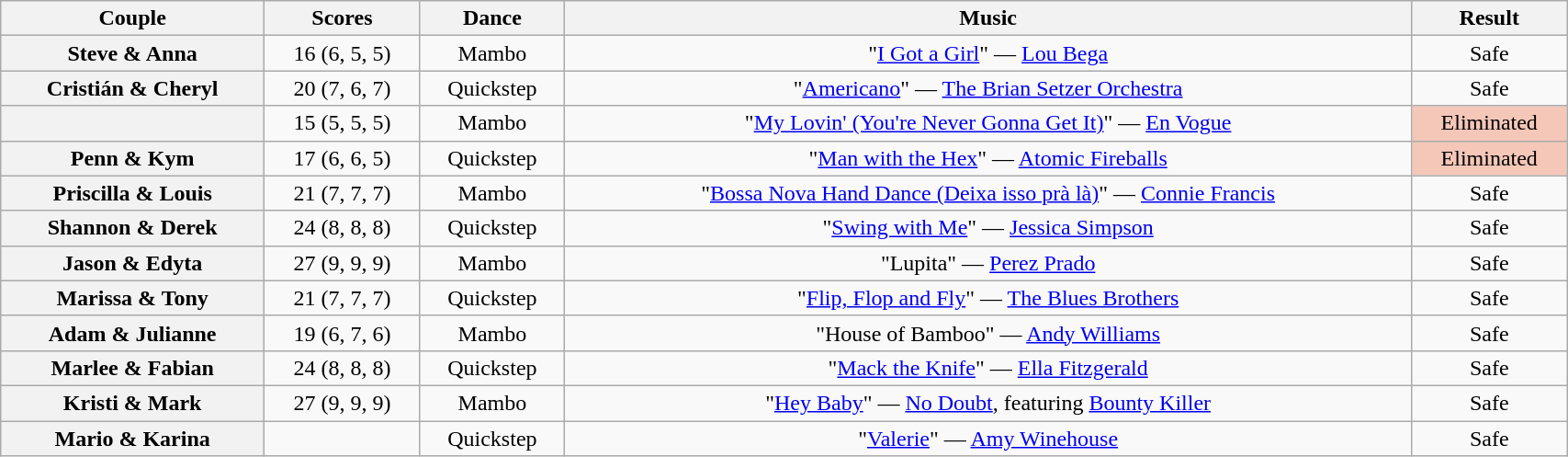<table class="wikitable sortable" style="text-align:center; width:90%">
<tr>
<th scope="col">Couple</th>
<th scope="col">Scores</th>
<th scope="col" class="unsortable">Dance</th>
<th scope="col" class="unsortable">Music</th>
<th scope="col" class="unsortable">Result</th>
</tr>
<tr>
<th scope="row">Steve & Anna</th>
<td>16 (6, 5, 5)</td>
<td>Mambo</td>
<td>"<a href='#'>I Got a Girl</a>" — <a href='#'>Lou Bega</a></td>
<td>Safe</td>
</tr>
<tr>
<th scope="row">Cristián & Cheryl</th>
<td>20 (7, 6, 7)</td>
<td>Quickstep</td>
<td>"<a href='#'>Americano</a>" — <a href='#'>The Brian Setzer Orchestra</a></td>
<td>Safe</td>
</tr>
<tr>
<th scope="row"></th>
<td>15 (5, 5, 5)</td>
<td>Mambo</td>
<td>"<a href='#'>My Lovin' (You're Never Gonna Get It)</a>" — <a href='#'>En Vogue</a></td>
<td bgcolor=f4c7b8>Eliminated</td>
</tr>
<tr>
<th scope="row">Penn & Kym</th>
<td>17 (6, 6, 5)</td>
<td>Quickstep</td>
<td>"<a href='#'>Man with the Hex</a>" — <a href='#'>Atomic Fireballs</a></td>
<td bgcolor=f4c7b8>Eliminated</td>
</tr>
<tr>
<th scope="row">Priscilla & Louis</th>
<td>21 (7, 7, 7)</td>
<td>Mambo</td>
<td>"<a href='#'>Bossa Nova Hand Dance (Deixa isso prà là)</a>" — <a href='#'>Connie Francis</a></td>
<td>Safe</td>
</tr>
<tr>
<th scope="row">Shannon & Derek</th>
<td>24 (8, 8, 8)</td>
<td>Quickstep</td>
<td>"<a href='#'>Swing with Me</a>" — <a href='#'>Jessica Simpson</a></td>
<td>Safe</td>
</tr>
<tr>
<th scope="row">Jason & Edyta</th>
<td>27 (9, 9, 9)</td>
<td>Mambo</td>
<td>"Lupita" — <a href='#'>Perez Prado</a></td>
<td>Safe</td>
</tr>
<tr>
<th scope="row">Marissa & Tony</th>
<td>21 (7, 7, 7)</td>
<td>Quickstep</td>
<td>"<a href='#'>Flip, Flop and Fly</a>" — <a href='#'>The Blues Brothers</a></td>
<td>Safe</td>
</tr>
<tr>
<th scope="row">Adam & Julianne</th>
<td>19 (6, 7, 6)</td>
<td>Mambo</td>
<td>"House of Bamboo" — <a href='#'>Andy Williams</a></td>
<td>Safe</td>
</tr>
<tr>
<th scope="row">Marlee & Fabian</th>
<td>24 (8, 8, 8)</td>
<td>Quickstep</td>
<td>"<a href='#'>Mack the Knife</a>" — <a href='#'>Ella Fitzgerald</a></td>
<td>Safe</td>
</tr>
<tr>
<th scope="row">Kristi & Mark</th>
<td>27 (9, 9, 9)</td>
<td>Mambo</td>
<td>"<a href='#'>Hey Baby</a>" — <a href='#'>No Doubt</a>, featuring <a href='#'>Bounty Killer</a></td>
<td>Safe</td>
</tr>
<tr>
<th scope="row">Mario & Karina</th>
<td></td>
<td>Quickstep</td>
<td>"<a href='#'>Valerie</a>" — <a href='#'>Amy Winehouse</a></td>
<td>Safe</td>
</tr>
</table>
